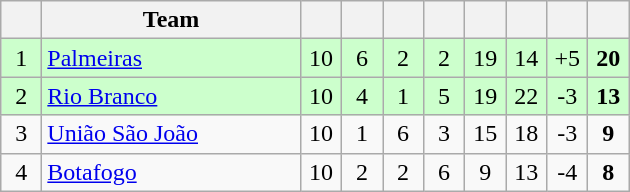<table class="wikitable" style="text-align: center;">
<tr>
<th width=20></th>
<th width=165>Team</th>
<th width=20></th>
<th width=20></th>
<th width=20></th>
<th width=20></th>
<th width=20></th>
<th width=20></th>
<th width=20></th>
<th width=20></th>
</tr>
<tr bgcolor="#ccffcc">
<td>1</td>
<td align=left><a href='#'>Palmeiras</a></td>
<td>10</td>
<td>6</td>
<td>2</td>
<td>2</td>
<td>19</td>
<td>14</td>
<td>+5</td>
<td><strong>20</strong></td>
</tr>
<tr bgcolor="#ccffcc">
<td>2</td>
<td align=left><a href='#'>Rio Branco</a></td>
<td>10</td>
<td>4</td>
<td>1</td>
<td>5</td>
<td>19</td>
<td>22</td>
<td>-3</td>
<td><strong>13</strong></td>
</tr>
<tr>
<td>3</td>
<td align=left><a href='#'>União São João</a></td>
<td>10</td>
<td>1</td>
<td>6</td>
<td>3</td>
<td>15</td>
<td>18</td>
<td>-3</td>
<td><strong>9</strong></td>
</tr>
<tr>
<td>4</td>
<td align=left><a href='#'>Botafogo</a></td>
<td>10</td>
<td>2</td>
<td>2</td>
<td>6</td>
<td>9</td>
<td>13</td>
<td>-4</td>
<td><strong>8</strong></td>
</tr>
</table>
